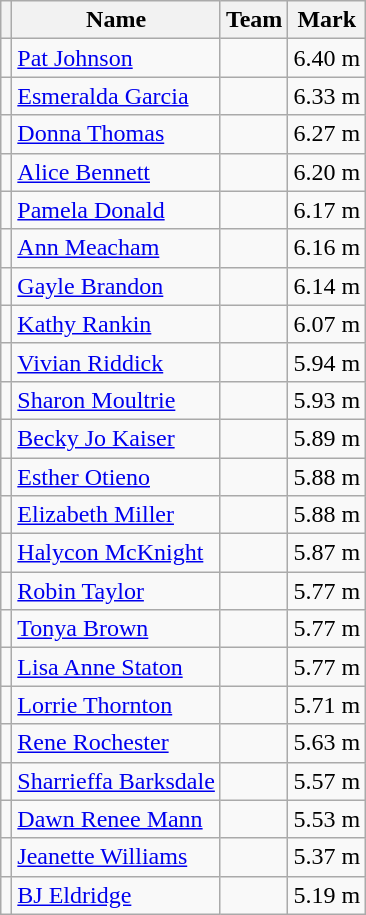<table class=wikitable>
<tr>
<th></th>
<th>Name</th>
<th>Team</th>
<th>Mark</th>
</tr>
<tr>
<td></td>
<td><a href='#'>Pat Johnson</a></td>
<td></td>
<td>6.40 m</td>
</tr>
<tr>
<td></td>
<td><a href='#'>Esmeralda Garcia</a></td>
<td></td>
<td>6.33 m</td>
</tr>
<tr>
<td></td>
<td><a href='#'>Donna Thomas</a></td>
<td></td>
<td>6.27 m</td>
</tr>
<tr>
<td></td>
<td><a href='#'>Alice Bennett</a></td>
<td></td>
<td>6.20 m</td>
</tr>
<tr>
<td></td>
<td><a href='#'>Pamela Donald</a></td>
<td></td>
<td>6.17 m</td>
</tr>
<tr>
<td></td>
<td><a href='#'>Ann Meacham</a></td>
<td></td>
<td>6.16 m</td>
</tr>
<tr>
<td></td>
<td><a href='#'>Gayle Brandon</a></td>
<td></td>
<td>6.14 m</td>
</tr>
<tr>
<td></td>
<td><a href='#'>Kathy Rankin</a></td>
<td></td>
<td>6.07 m</td>
</tr>
<tr>
<td></td>
<td><a href='#'>Vivian Riddick</a></td>
<td></td>
<td>5.94 m</td>
</tr>
<tr>
<td></td>
<td><a href='#'>Sharon Moultrie</a></td>
<td></td>
<td>5.93 m</td>
</tr>
<tr>
<td></td>
<td><a href='#'>Becky Jo Kaiser</a></td>
<td></td>
<td>5.89 m</td>
</tr>
<tr>
<td></td>
<td><a href='#'>Esther Otieno</a></td>
<td></td>
<td>5.88 m</td>
</tr>
<tr>
<td></td>
<td><a href='#'>Elizabeth Miller</a></td>
<td></td>
<td>5.88 m</td>
</tr>
<tr>
<td></td>
<td><a href='#'>Halycon McKnight</a></td>
<td></td>
<td>5.87 m</td>
</tr>
<tr>
<td></td>
<td><a href='#'>Robin Taylor</a></td>
<td></td>
<td>5.77 m</td>
</tr>
<tr>
<td></td>
<td><a href='#'>Tonya Brown</a></td>
<td></td>
<td>5.77 m</td>
</tr>
<tr>
<td></td>
<td><a href='#'>Lisa Anne Staton</a></td>
<td></td>
<td>5.77 m</td>
</tr>
<tr>
<td></td>
<td><a href='#'>Lorrie Thornton</a></td>
<td></td>
<td>5.71 m</td>
</tr>
<tr>
<td></td>
<td><a href='#'>Rene Rochester</a></td>
<td></td>
<td>5.63 m</td>
</tr>
<tr>
<td></td>
<td><a href='#'>Sharrieffa Barksdale</a></td>
<td></td>
<td>5.57 m</td>
</tr>
<tr>
<td></td>
<td><a href='#'>Dawn Renee Mann</a></td>
<td></td>
<td>5.53 m</td>
</tr>
<tr>
<td></td>
<td><a href='#'>Jeanette Williams</a></td>
<td></td>
<td>5.37 m</td>
</tr>
<tr>
<td></td>
<td><a href='#'>BJ Eldridge</a></td>
<td></td>
<td>5.19 m<br></td>
</tr>
</table>
